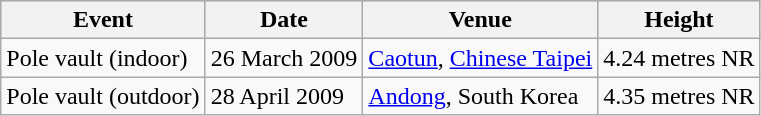<table class=wikitable font-size: 95%;">
<tr style="background: #cccccc">
<th>Event</th>
<th>Date</th>
<th>Venue</th>
<th>Height</th>
</tr>
<tr>
<td>Pole vault (indoor)</td>
<td>26 March 2009</td>
<td><a href='#'>Caotun</a>, <a href='#'>Chinese Taipei</a></td>
<td>4.24 metres NR</td>
</tr>
<tr>
<td>Pole vault (outdoor)</td>
<td>28 April 2009</td>
<td><a href='#'>Andong</a>, South Korea</td>
<td>4.35 metres NR</td>
</tr>
</table>
